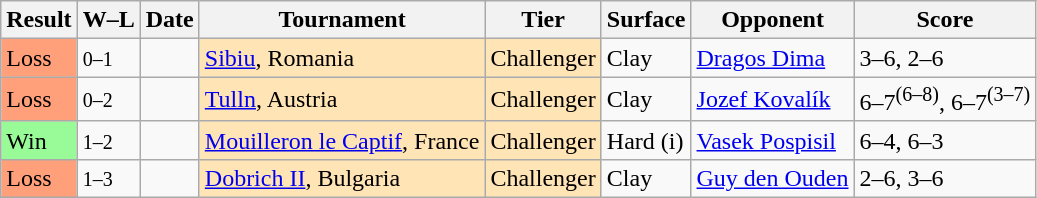<table class="wikitable">
<tr>
<th>Result</th>
<th class="unsortable">W–L</th>
<th>Date</th>
<th>Tournament</th>
<th>Tier</th>
<th>Surface</th>
<th>Opponent</th>
<th class="unsortable">Score</th>
</tr>
<tr>
<td bgcolor=FFA07A>Loss</td>
<td><small>0–1</small></td>
<td><a href='#'></a></td>
<td style="background:moccasin;"><a href='#'>Sibiu</a>, Romania</td>
<td style="background:moccasin;">Challenger</td>
<td>Clay</td>
<td> <a href='#'>Dragos Dima</a></td>
<td>3–6, 2–6</td>
</tr>
<tr>
<td bgcolor=FFA07A>Loss</td>
<td><small>0–2</small></td>
<td><a href='#'></a></td>
<td style="background:moccasin;"><a href='#'>Tulln</a>, Austria</td>
<td style="background:moccasin;">Challenger</td>
<td>Clay</td>
<td> <a href='#'>Jozef Kovalík</a></td>
<td>6–7<sup>(6–8)</sup>, 6–7<sup>(3–7)</sup></td>
</tr>
<tr>
<td bgcolor=98FB98>Win</td>
<td><small>1–2</small></td>
<td><a href='#'></a></td>
<td style="background:moccasin;"><a href='#'>Mouilleron le Captif</a>, France</td>
<td style="background:moccasin;">Challenger</td>
<td>Hard (i)</td>
<td> <a href='#'>Vasek Pospisil</a></td>
<td>6–4, 6–3</td>
</tr>
<tr>
<td bgcolor=FFA07A>Loss</td>
<td><small>1–3</small></td>
<td><a href='#'></a></td>
<td style="background:moccasin;"><a href='#'>Dobrich II</a>, Bulgaria</td>
<td style="background:moccasin;">Challenger</td>
<td>Clay</td>
<td> <a href='#'>Guy den Ouden</a></td>
<td>2–6, 3–6</td>
</tr>
</table>
